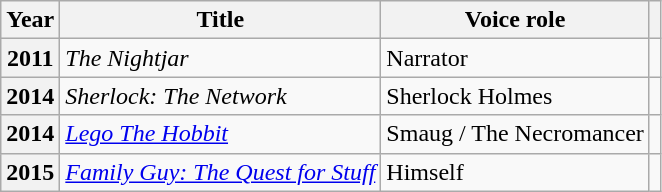<table class="wikitable plainrowheaders sortable">
<tr>
<th scope="col">Year</th>
<th scope="col">Title</th>
<th scope="col">Voice role</th>
<th scope="col" class="unsortable"></th>
</tr>
<tr>
<th scope="row">2011</th>
<td><em>The Nightjar</em></td>
<td>Narrator</td>
<td style="text-align: center;"></td>
</tr>
<tr>
<th scope="row">2014</th>
<td><em>Sherlock: The Network</em></td>
<td>Sherlock Holmes</td>
<td style="text-align: center;"></td>
</tr>
<tr>
<th scope="row">2014</th>
<td><em><a href='#'>Lego The Hobbit</a></em></td>
<td>Smaug / The Necromancer</td>
<td style="text-align: center;"></td>
</tr>
<tr>
<th scope="row">2015</th>
<td><em><a href='#'>Family Guy: The Quest for Stuff</a></em></td>
<td>Himself</td>
<td style="text-align: center;"></td>
</tr>
</table>
